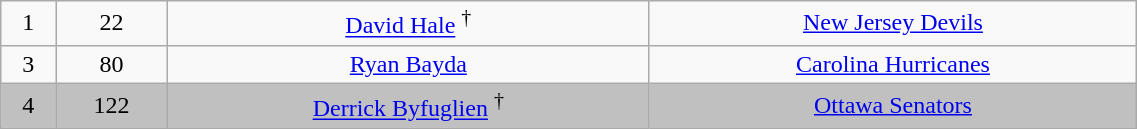<table class="wikitable" width="60%">
<tr align="center" bgcolor="">
<td>1</td>
<td>22</td>
<td><a href='#'>David Hale</a> <sup>†</sup></td>
<td><a href='#'>New Jersey Devils</a></td>
</tr>
<tr align="center" bgcolor="">
<td>3</td>
<td>80</td>
<td><a href='#'>Ryan Bayda</a></td>
<td><a href='#'>Carolina Hurricanes</a></td>
</tr>
<tr align="center" bgcolor="C0C0C0">
<td>4</td>
<td>122</td>
<td><a href='#'>Derrick Byfuglien</a> <sup>†</sup></td>
<td><a href='#'>Ottawa Senators</a></td>
</tr>
</table>
